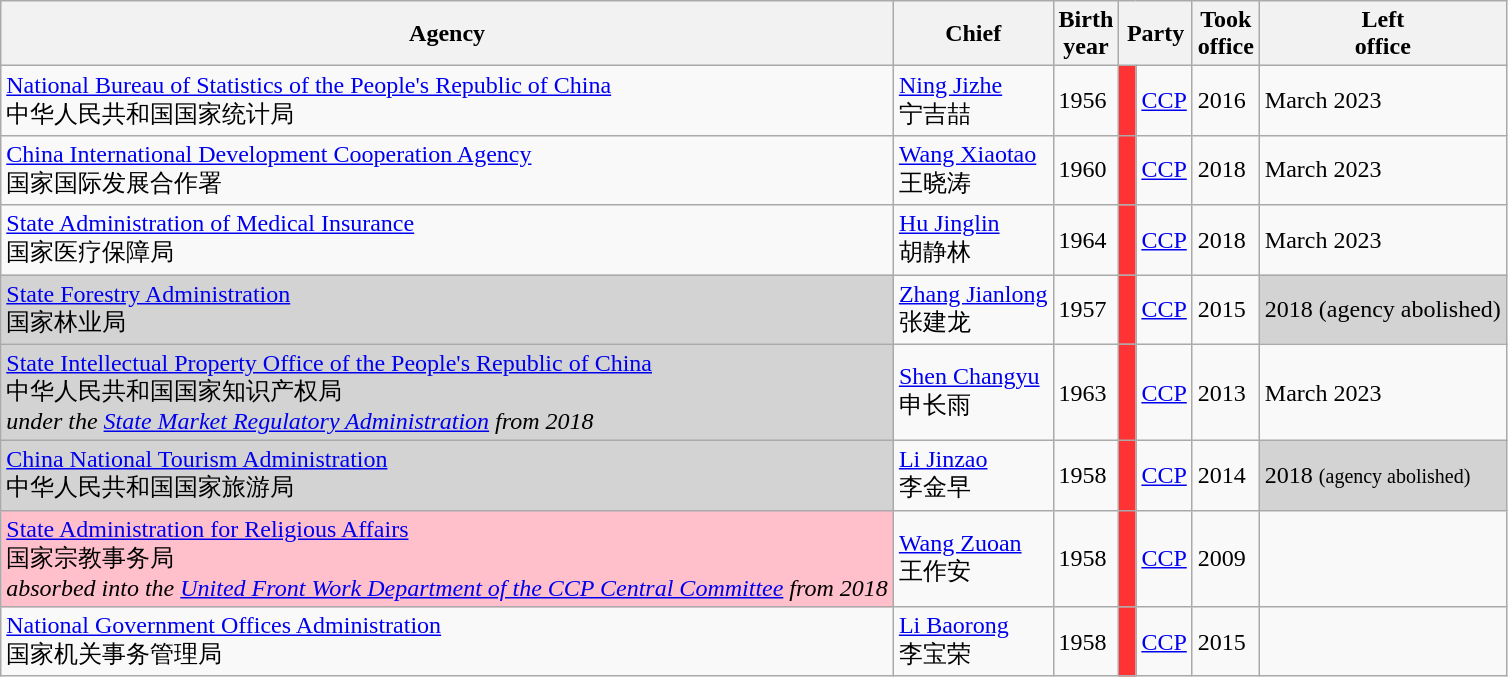<table class="wikitable sortable">
<tr>
<th>Agency</th>
<th>Chief</th>
<th>Birth<br>year</th>
<th colspan=2>Party</th>
<th>Took<br>office</th>
<th>Left<br>office</th>
</tr>
<tr>
<td><a href='#'>National Bureau of Statistics of the People's Republic of China</a><br>中华人民共和国国家统计局</td>
<td><a href='#'>Ning Jizhe</a><br>宁吉喆</td>
<td>1956</td>
<td style="background:#FF3333;"> </td>
<td><a href='#'>CCP</a></td>
<td>2016</td>
<td>March 2023</td>
</tr>
<tr>
<td><a href='#'>China International Development Cooperation Agency</a><br>国家国际发展合作署</td>
<td><a href='#'>Wang Xiaotao</a><br>王晓涛</td>
<td>1960</td>
<td style="background:#FF3333;"> </td>
<td><a href='#'>CCP</a></td>
<td>2018</td>
<td>March 2023</td>
</tr>
<tr>
<td><a href='#'>State Administration of Medical Insurance</a><br>国家医疗保障局</td>
<td><a href='#'>Hu Jinglin</a><br>胡静林</td>
<td>1964</td>
<td style="background:#FF3333;"> </td>
<td><a href='#'>CCP</a></td>
<td>2018</td>
<td>March 2023</td>
</tr>
<tr>
<td bgcolor=lightgray><a href='#'>State Forestry Administration</a><br>国家林业局</td>
<td><a href='#'>Zhang Jianlong</a><br>张建龙</td>
<td>1957</td>
<td style="background:#FF3333;"> </td>
<td><a href='#'>CCP</a></td>
<td>2015</td>
<td bgcolor=lightgray>2018 (agency abolished)</td>
</tr>
<tr>
<td bgcolor=lightgray><a href='#'>State Intellectual Property Office of the People's Republic of China</a><br>中华人民共和国国家知识产权局<br><em>under the <a href='#'>State Market Regulatory Administration</a> from 2018</em></td>
<td><a href='#'>Shen Changyu</a><br>申长雨</td>
<td>1963</td>
<td style="background:#FF3333;"> </td>
<td><a href='#'>CCP</a></td>
<td>2013</td>
<td>March 2023</td>
</tr>
<tr>
<td bgcolor=lightgray><a href='#'>China National Tourism Administration</a><br>中华人民共和国国家旅游局</td>
<td><a href='#'>Li Jinzao</a><br>李金早</td>
<td>1958</td>
<td style="background:#FF3333;"> </td>
<td><a href='#'>CCP</a></td>
<td>2014</td>
<td style="background:lightgray;">2018 <small>(agency abolished)</small></td>
</tr>
<tr>
<td bgcolor=pink><a href='#'>State Administration for Religious Affairs</a><br>国家宗教事务局<br><em>absorbed into the <a href='#'>United Front Work Department of the CCP Central Committee</a> from 2018</em></td>
<td><a href='#'>Wang Zuoan</a><br>王作安</td>
<td>1958</td>
<td style="background:#FF3333;"> </td>
<td><a href='#'>CCP</a></td>
<td>2009</td>
<td></td>
</tr>
<tr>
<td><a href='#'>National Government Offices Administration</a><br>国家机关事务管理局</td>
<td><a href='#'>Li Baorong</a><br>李宝荣</td>
<td>1958</td>
<td style="background:#FF3333;"> </td>
<td><a href='#'>CCP</a></td>
<td>2015</td>
<td></td>
</tr>
</table>
